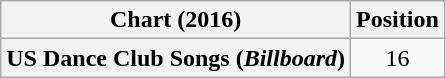<table class="wikitable plainrowheaders" style="text-align:center">
<tr>
<th scope="col">Chart (2016)</th>
<th scope="col">Position</th>
</tr>
<tr>
<th scope="row">US Dance Club Songs (<em>Billboard</em>)</th>
<td>16</td>
</tr>
</table>
